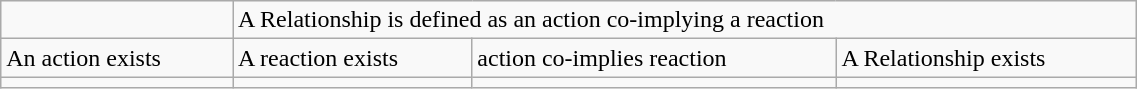<table class="wikitable" style="width: 60%">
<tr>
<td></td>
<td colspan=3>A Relationship is defined as an action co-implying a reaction</td>
</tr>
<tr>
<td>An action exists</td>
<td>A reaction exists</td>
<td>action co-implies reaction</td>
<td>A Relationship exists</td>
</tr>
<tr>
<td><div></div></td>
<td><div></div></td>
<td><div></div></td>
<td><div></div></td>
</tr>
</table>
